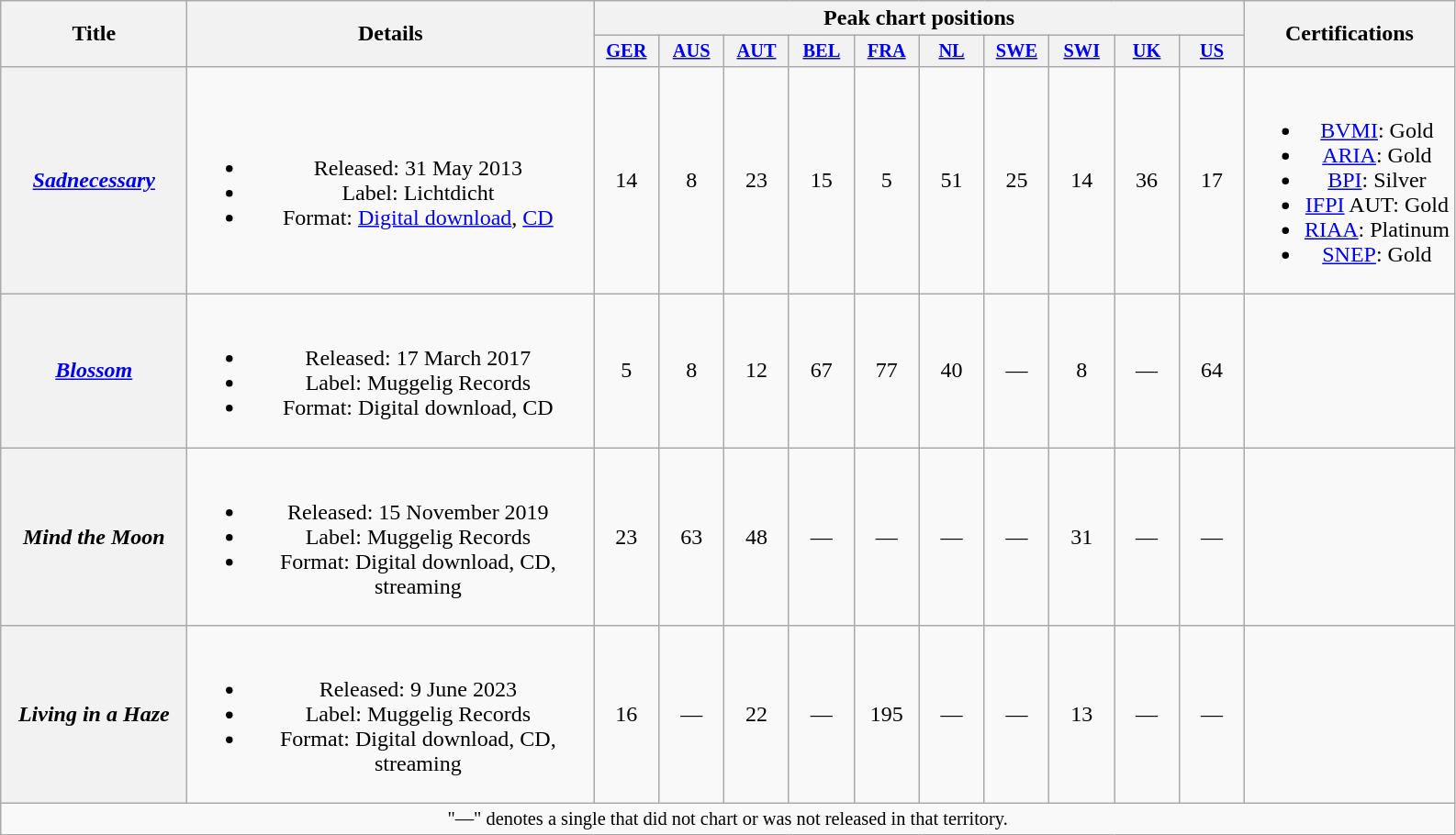<table class="wikitable plainrowheaders" style="text-align:center;">
<tr>
<th scope="col" rowspan="2" style="width:8em;">Title</th>
<th scope="col" rowspan="2" style="width:18em;">Details</th>
<th scope="col" colspan="10">Peak chart positions</th>
<th scope="col" rowspan="2">Certifications</th>
</tr>
<tr>
<th scope="col" style="width:3em;font-size:85%;"><a href='#'>GER</a><br></th>
<th scope="col" style="width:3em;font-size:85%;"><a href='#'>AUS</a><br></th>
<th scope="col" style="width:3em;font-size:85%;"><a href='#'>AUT</a><br></th>
<th scope="col" style="width:3em;font-size:85%;"><a href='#'>BEL</a><br></th>
<th scope="col" style="width:3em;font-size:85%;"><a href='#'>FRA</a><br></th>
<th scope="col" style="width:3em;font-size:85%;"><a href='#'>NL</a><br></th>
<th scope="col" style="width:3em;font-size:85%;"><a href='#'>SWE</a><br></th>
<th scope="col" style="width:3em;font-size:85%;"><a href='#'>SWI</a><br></th>
<th scope="col" style="width:3em;font-size:85%;"><a href='#'>UK</a><br></th>
<th scope="col" style="width:3em;font-size:85%;"><a href='#'>US</a><br></th>
</tr>
<tr>
<th scope="row"><em><a href='#'>Sadnecessary</a></em></th>
<td><br><ul><li>Released: 31 May 2013</li><li>Label: Lichtdicht</li><li>Format: <a href='#'>Digital download</a>, <a href='#'>CD</a></li></ul></td>
<td>14</td>
<td>8</td>
<td>23</td>
<td>15</td>
<td>5</td>
<td>51</td>
<td>25</td>
<td>14</td>
<td>36</td>
<td>17</td>
<td><br><ul><li><a href='#'>BVMI</a>: Gold</li><li><a href='#'>ARIA</a>: Gold</li><li><a href='#'>BPI</a>: Silver</li><li><a href='#'>IFPI</a> AUT: Gold</li><li><a href='#'>RIAA</a>: Platinum</li><li><a href='#'>SNEP</a>: Gold</li></ul></td>
</tr>
<tr>
<th scope="row"><em><a href='#'>Blossom</a></em></th>
<td><br><ul><li>Released: 17 March 2017</li><li>Label: Muggelig Records</li><li>Format: Digital download, CD</li></ul></td>
<td>5</td>
<td>8</td>
<td>12</td>
<td>67</td>
<td>77</td>
<td>40</td>
<td>—</td>
<td>8</td>
<td>—</td>
<td>64</td>
<td></td>
</tr>
<tr>
<th scope="row"><em>Mind the Moon</em></th>
<td><br><ul><li>Released: 15 November 2019</li><li>Label: Muggelig Records</li><li>Format: Digital download, CD, streaming</li></ul></td>
<td>23</td>
<td>63</td>
<td>48</td>
<td>—</td>
<td>—</td>
<td>—</td>
<td>—</td>
<td>31</td>
<td>—</td>
<td>—</td>
<td></td>
</tr>
<tr>
<th scope="row"><em>Living in a Haze</em></th>
<td><br><ul><li>Released: 9 June 2023</li><li>Label: Muggelig Records</li><li>Format: Digital download, CD, streaming</li></ul></td>
<td>16</td>
<td>—</td>
<td>22</td>
<td>—</td>
<td>195</td>
<td>—</td>
<td>—</td>
<td>13</td>
<td>—</td>
<td>—</td>
<td></td>
</tr>
<tr>
<td colspan="13" style="font-size:85%">"—" denotes a single that did not chart or was not released in that territory.</td>
</tr>
</table>
